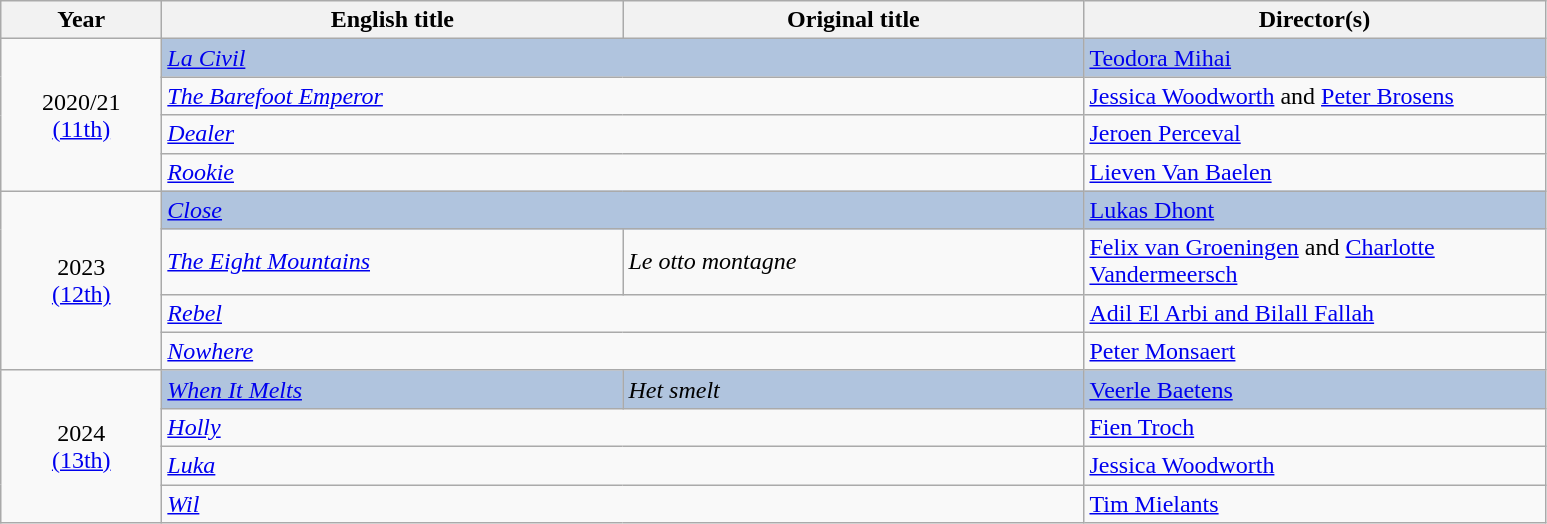<table class="wikitable">
<tr>
<th width="100"><strong>Year</strong></th>
<th width="300"><strong>English title</strong></th>
<th width="300"><strong>Original title</strong></th>
<th width="300"><strong>Director(s)</strong></th>
</tr>
<tr>
<td rowspan="4" style="text-align:center;">2020/21<br><a href='#'>(11th)</a></td>
<td style="background:#B0C4DE;" colspan="2"><em><a href='#'>La Civil</a></em></td>
<td style="background:#B0C4DE;"><a href='#'>Teodora Mihai</a></td>
</tr>
<tr>
<td colspan="2"><em><a href='#'>The Barefoot Emperor</a></em></td>
<td><a href='#'>Jessica Woodworth</a> and <a href='#'>Peter Brosens</a></td>
</tr>
<tr>
<td colspan="2"><em><a href='#'>Dealer</a></em></td>
<td><a href='#'>Jeroen Perceval</a></td>
</tr>
<tr>
<td colspan="2"><em><a href='#'>Rookie</a></em></td>
<td><a href='#'>Lieven Van Baelen</a></td>
</tr>
<tr>
<td rowspan="4" style="text-align:center;">2023<br><a href='#'>(12th)</a></td>
<td style="background:#B0C4DE;" colspan="2"><em><a href='#'>Close</a></em></td>
<td style="background:#B0C4DE;"><a href='#'>Lukas Dhont</a></td>
</tr>
<tr>
<td><em><a href='#'>The Eight Mountains</a></em></td>
<td><em>Le otto montagne</em></td>
<td><a href='#'>Felix van Groeningen</a> and <a href='#'>Charlotte Vandermeersch</a></td>
</tr>
<tr>
<td colspan="2"><em><a href='#'>Rebel</a></em></td>
<td><a href='#'>Adil El Arbi and Bilall Fallah</a></td>
</tr>
<tr>
<td colspan="2"><em><a href='#'>Nowhere</a></em></td>
<td><a href='#'>Peter Monsaert</a></td>
</tr>
<tr>
<td rowspan="4" style="text-align:center;">2024<br><a href='#'>(13th)</a></td>
<td style="background:#B0C4DE;"><em><a href='#'>When It Melts</a></em></td>
<td style="background:#B0C4DE;"><em>Het smelt</em></td>
<td style="background:#B0C4DE;"><a href='#'>Veerle Baetens</a></td>
</tr>
<tr>
<td colspan="2"><em><a href='#'>Holly</a></em></td>
<td><a href='#'>Fien Troch</a></td>
</tr>
<tr>
<td colspan="2"><em><a href='#'>Luka</a></em></td>
<td><a href='#'>Jessica Woodworth</a></td>
</tr>
<tr>
<td colspan="2"><em><a href='#'>Wil</a></em></td>
<td><a href='#'>Tim Mielants</a></td>
</tr>
</table>
